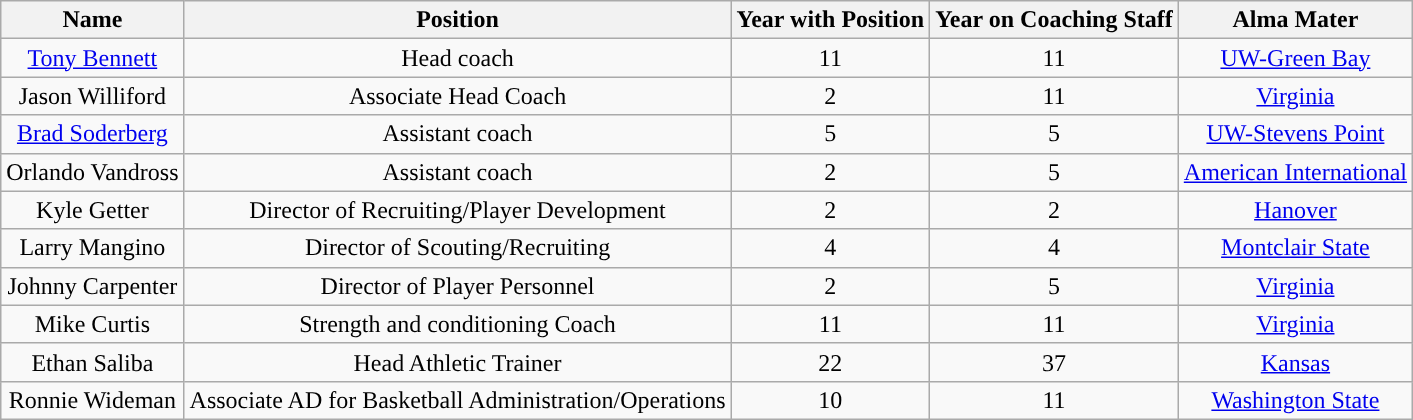<table class="wikitable sortable sortable" style="text-align: center">
<tr align=center>
<th>Name</th>
<th>Position</th>
<th>Year with Position</th>
<th>Year on Coaching Staff</th>
<th>Alma Mater</th>
</tr>
<tr>
<td><a href='#'>Tony Bennett</a></td>
<td>Head coach</td>
<td>11</td>
<td>11</td>
<td><a href='#'>UW-Green Bay</a></td>
</tr>
<tr>
<td>Jason Williford</td>
<td>Associate Head Coach</td>
<td>2</td>
<td>11</td>
<td><a href='#'>Virginia</a></td>
</tr>
<tr>
<td><a href='#'>Brad Soderberg</a></td>
<td>Assistant coach</td>
<td>5</td>
<td>5</td>
<td><a href='#'>UW-Stevens Point</a></td>
</tr>
<tr>
<td>Orlando Vandross</td>
<td>Assistant coach</td>
<td>2</td>
<td>5</td>
<td><a href='#'>American International</a></td>
</tr>
<tr>
<td>Kyle Getter</td>
<td>Director of Recruiting/Player Development</td>
<td>2</td>
<td>2</td>
<td><a href='#'>Hanover</a></td>
</tr>
<tr>
<td>Larry Mangino</td>
<td>Director of Scouting/Recruiting</td>
<td>4</td>
<td>4</td>
<td><a href='#'>Montclair State</a></td>
</tr>
<tr>
<td>Johnny Carpenter</td>
<td>Director of Player Personnel</td>
<td>2</td>
<td>5</td>
<td><a href='#'>Virginia</a></td>
</tr>
<tr>
<td>Mike Curtis</td>
<td>Strength and conditioning Coach</td>
<td>11</td>
<td>11</td>
<td><a href='#'>Virginia</a></td>
</tr>
<tr>
<td>Ethan Saliba</td>
<td>Head Athletic Trainer</td>
<td>22</td>
<td>37</td>
<td><a href='#'>Kansas</a></td>
</tr>
<tr>
<td>Ronnie Wideman</td>
<td>Associate AD for Basketball Administration/Operations</td>
<td>10</td>
<td>11</td>
<td><a href='#'>Washington State</a></td>
</tr>
</table>
